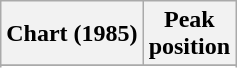<table class="wikitable sortable plainrowheaders" style="text-align:center">
<tr>
<th scope="col">Chart (1985)</th>
<th scope="col">Peak<br>position</th>
</tr>
<tr>
</tr>
<tr>
</tr>
</table>
